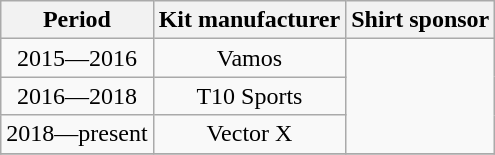<table class="wikitable" style="text-align:center;margin-left:1em;float:center">
<tr>
<th>Period</th>
<th>Kit manufacturer</th>
<th>Shirt sponsor</th>
</tr>
<tr>
<td>2015—2016</td>
<td>Vamos</td>
<td rowspan=3></td>
</tr>
<tr>
<td>2016—2018</td>
<td>T10 Sports</td>
</tr>
<tr>
<td>2018—present</td>
<td>Vector X</td>
</tr>
<tr>
</tr>
</table>
